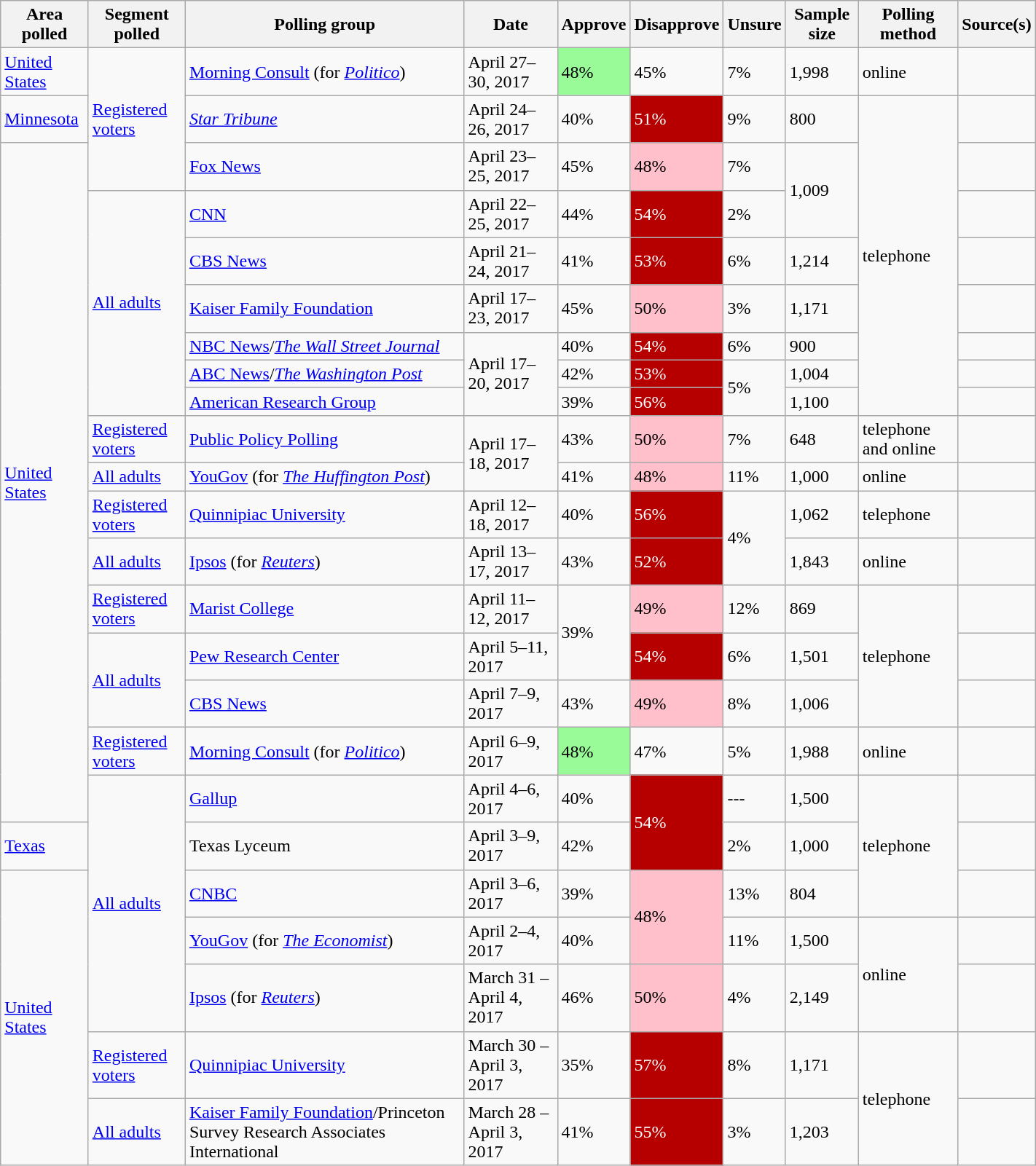<table class="wikitable sortable" style="width: 75%">
<tr>
<th>Area polled</th>
<th>Segment polled</th>
<th>Polling group</th>
<th>Date</th>
<th>Approve</th>
<th>Disapprove</th>
<th>Unsure</th>
<th>Sample size</th>
<th>Polling method</th>
<th>Source(s)</th>
</tr>
<tr>
<td> <a href='#'>United States</a></td>
<td rowspan="3"><a href='#'>Registered voters</a></td>
<td><a href='#'>Morning Consult</a> (for <em><a href='#'>Politico</a></em>)</td>
<td>April 27–30, 2017</td>
<td style="background: PaleGreen; color: black">48%</td>
<td>45%</td>
<td>7%</td>
<td>1,998</td>
<td>online</td>
<td></td>
</tr>
<tr>
<td> <a href='#'>Minnesota</a></td>
<td><em><a href='#'>Star Tribune</a></em></td>
<td>April 24–26, 2017</td>
<td>40%</td>
<td style="background:#B60000; color: white">51%</td>
<td>9%</td>
<td>800</td>
<td rowspan="8">telephone</td>
<td></td>
</tr>
<tr>
<td rowspan="16"> <a href='#'>United States</a></td>
<td><a href='#'>Fox News</a></td>
<td>April 23–25, 2017</td>
<td>45%</td>
<td style="background: pink; color: black">48%</td>
<td>7%</td>
<td rowspan="2">1,009</td>
<td></td>
</tr>
<tr>
<td rowspan="6"><a href='#'>All adults</a></td>
<td><a href='#'>CNN</a></td>
<td>April 22–25, 2017</td>
<td>44%</td>
<td style="background:#B60000; color: white">54%</td>
<td>2%</td>
<td></td>
</tr>
<tr>
<td><a href='#'>CBS News</a></td>
<td>April 21–24, 2017</td>
<td>41%</td>
<td style="background:#B60000; color: white">53%</td>
<td>6%</td>
<td>1,214</td>
<td></td>
</tr>
<tr>
<td><a href='#'>Kaiser Family Foundation</a></td>
<td>April 17–23, 2017</td>
<td>45%</td>
<td style="background: pink; color: black">50%</td>
<td>3%</td>
<td>1,171</td>
<td></td>
</tr>
<tr>
<td><a href='#'>NBC News</a>/<em><a href='#'>The Wall Street Journal</a></em></td>
<td rowspan="3">April 17–20, 2017</td>
<td>40%</td>
<td style="background:#B60000; color: white">54%</td>
<td>6%</td>
<td>900</td>
<td></td>
</tr>
<tr>
<td><a href='#'>ABC News</a>/<em><a href='#'>The Washington Post</a></em></td>
<td>42%</td>
<td style="background:#B60000; color: white">53%</td>
<td rowspan="2">5%</td>
<td>1,004</td>
<td></td>
</tr>
<tr>
<td><a href='#'>American Research Group</a></td>
<td>39%</td>
<td style="background:#B60000; color: white">56%</td>
<td>1,100</td>
<td></td>
</tr>
<tr>
<td><a href='#'>Registered voters</a></td>
<td><a href='#'>Public Policy Polling</a></td>
<td rowspan="2">April 17–18, 2017</td>
<td>43%</td>
<td style="background: pink; color: black">50%</td>
<td>7%</td>
<td>648</td>
<td>telephone and online</td>
<td></td>
</tr>
<tr>
<td><a href='#'>All adults</a></td>
<td><a href='#'>YouGov</a> (for <em><a href='#'>The Huffington Post</a></em>)</td>
<td>41%</td>
<td style="background: pink; color: black">48%</td>
<td>11%</td>
<td>1,000</td>
<td>online</td>
<td></td>
</tr>
<tr>
<td><a href='#'>Registered voters</a></td>
<td><a href='#'>Quinnipiac University</a></td>
<td>April 12–18, 2017</td>
<td>40%</td>
<td style="background:#B60000; color: white">56%</td>
<td rowspan="2">4%</td>
<td>1,062</td>
<td>telephone</td>
<td></td>
</tr>
<tr>
<td><a href='#'>All adults</a></td>
<td><a href='#'>Ipsos</a> (for <em><a href='#'>Reuters</a></em>)</td>
<td>April 13–17, 2017</td>
<td>43%</td>
<td style="background:#B60000; color: white">52%</td>
<td>1,843</td>
<td>online</td>
<td></td>
</tr>
<tr>
<td><a href='#'>Registered voters</a></td>
<td><a href='#'>Marist College</a></td>
<td>April 11–12, 2017</td>
<td rowspan="2">39%</td>
<td style="background: pink; color: black">49%</td>
<td>12%</td>
<td>869</td>
<td rowspan="3">telephone</td>
<td></td>
</tr>
<tr>
<td rowspan="2"><a href='#'>All adults</a></td>
<td><a href='#'>Pew Research Center</a></td>
<td>April 5–11, 2017</td>
<td style="background:#B60000; color: white">54%</td>
<td>6%</td>
<td>1,501</td>
<td></td>
</tr>
<tr>
<td><a href='#'>CBS News</a></td>
<td>April 7–9, 2017</td>
<td>43%</td>
<td style="background: pink; color: black">49%</td>
<td>8%</td>
<td>1,006</td>
<td></td>
</tr>
<tr>
<td><a href='#'>Registered voters</a></td>
<td><a href='#'>Morning Consult</a> (for <em><a href='#'>Politico</a></em>)</td>
<td>April 6–9, 2017</td>
<td style="background: PaleGreen; color: black">48%</td>
<td>47%</td>
<td>5%</td>
<td>1,988</td>
<td>online</td>
<td></td>
</tr>
<tr>
<td rowspan="5"><a href='#'>All adults</a></td>
<td><a href='#'>Gallup</a></td>
<td>April 4–6, 2017</td>
<td>40%</td>
<td rowspan="2" style="background:#B60000; color: white">54%</td>
<td>---</td>
<td>1,500</td>
<td rowspan="3">telephone</td>
<td></td>
</tr>
<tr>
<td> <a href='#'>Texas</a></td>
<td>Texas Lyceum</td>
<td>April 3–9, 2017</td>
<td>42%</td>
<td>2%</td>
<td>1,000</td>
<td></td>
</tr>
<tr>
<td rowspan="5"> <a href='#'>United States</a></td>
<td><a href='#'>CNBC</a></td>
<td>April 3–6, 2017</td>
<td>39%</td>
<td rowspan="2" style="background: pink; color: black">48%</td>
<td>13%</td>
<td>804</td>
<td></td>
</tr>
<tr>
<td><a href='#'>YouGov</a> (for <em><a href='#'>The Economist</a></em>)</td>
<td>April 2–4, 2017</td>
<td>40%</td>
<td>11%</td>
<td>1,500</td>
<td rowspan="2">online</td>
<td></td>
</tr>
<tr>
<td><a href='#'>Ipsos</a> (for <em><a href='#'>Reuters</a></em>)</td>
<td>March 31 – April 4, 2017</td>
<td>46%</td>
<td style="background: pink; color: black">50%</td>
<td>4%</td>
<td>2,149</td>
<td></td>
</tr>
<tr>
<td><a href='#'>Registered voters</a></td>
<td><a href='#'>Quinnipiac University</a></td>
<td>March 30 – April 3, 2017</td>
<td>35%</td>
<td style="background:#B60000; color: white">57%</td>
<td>8%</td>
<td>1,171</td>
<td rowspan="2">telephone</td>
<td></td>
</tr>
<tr>
<td><a href='#'>All adults</a></td>
<td><a href='#'>Kaiser Family Foundation</a>/Princeton Survey Research Associates International</td>
<td>March 28 – April 3, 2017</td>
<td>41%</td>
<td style="background:#B60000; color: white">55%</td>
<td>3%</td>
<td>1,203</td>
<td></td>
</tr>
</table>
